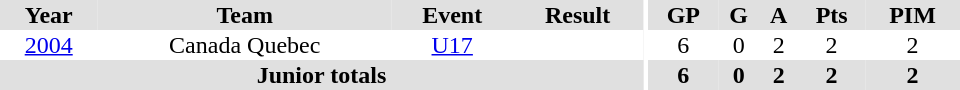<table border="0" cellpadding="1" cellspacing="0" ID="Table3" style="text-align:center; width:40em">
<tr ALIGN="center" bgcolor="#e0e0e0">
<th>Year</th>
<th>Team</th>
<th>Event</th>
<th>Result</th>
<th rowspan="99" bgcolor="#ffffff"></th>
<th>GP</th>
<th>G</th>
<th>A</th>
<th>Pts</th>
<th>PIM</th>
</tr>
<tr>
<td><a href='#'>2004</a></td>
<td>Canada Quebec</td>
<td><a href='#'>U17</a></td>
<td></td>
<td>6</td>
<td>0</td>
<td>2</td>
<td>2</td>
<td>2</td>
</tr>
<tr bgcolor="#e0e0e0">
<th colspan="4">Junior totals</th>
<th>6</th>
<th>0</th>
<th>2</th>
<th>2</th>
<th>2</th>
</tr>
</table>
